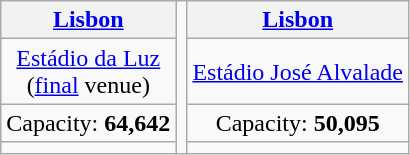<table class="wikitable" style="text-align:center">
<tr>
<th><a href='#'>Lisbon</a></th>
<td rowspan=4><br></td>
<th><a href='#'>Lisbon</a></th>
</tr>
<tr>
<td><a href='#'>Estádio da Luz</a><br>(<a href='#'>final</a> venue)</td>
<td><a href='#'>Estádio José Alvalade</a></td>
</tr>
<tr>
<td>Capacity: <strong>64,642</strong></td>
<td>Capacity: <strong>50,095</strong></td>
</tr>
<tr>
<td></td>
<td></td>
</tr>
</table>
